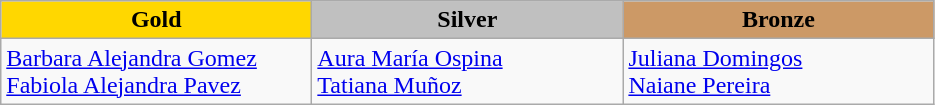<table class="wikitable" style="text-align:left">
<tr align="center">
<td width=200 bgcolor=gold><strong>Gold</strong></td>
<td width=200 bgcolor=silver><strong>Silver</strong></td>
<td width=200 bgcolor=CC9966><strong>Bronze</strong></td>
</tr>
<tr>
<td><a href='#'>Barbara Alejandra Gomez</a><br><a href='#'>Fabiola Alejandra Pavez</a><br><em></em></td>
<td><a href='#'>Aura María Ospina</a><br><a href='#'>Tatiana Muñoz</a><br><em></em></td>
<td><a href='#'>Juliana Domingos</a><br><a href='#'>Naiane Pereira</a><br><em></em></td>
</tr>
</table>
